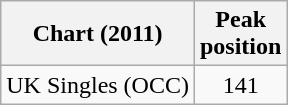<table class="wikitable">
<tr>
<th>Chart (2011)</th>
<th align="center">Peak<br>position</th>
</tr>
<tr>
<td align="left">UK Singles (OCC)</td>
<td align="center">141</td>
</tr>
</table>
